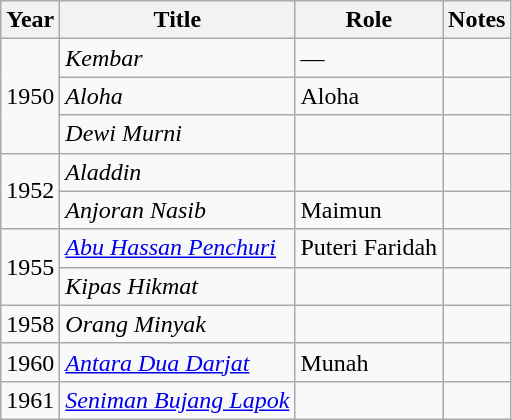<table class="wikitable sortable">
<tr>
<th>Year</th>
<th>Title</th>
<th>Role</th>
<th class="unsortable">Notes</th>
</tr>
<tr>
<td rowspan="3">1950</td>
<td><em>Kembar</em></td>
<td>—</td>
<td></td>
</tr>
<tr>
<td><em>Aloha</em></td>
<td>Aloha</td>
<td></td>
</tr>
<tr>
<td><em>Dewi Murni</em></td>
<td></td>
<td></td>
</tr>
<tr>
<td rowspan="2">1952</td>
<td><em>Aladdin</em></td>
<td></td>
<td></td>
</tr>
<tr>
<td><em>Anjoran Nasib</em></td>
<td>Maimun</td>
<td></td>
</tr>
<tr>
<td rowspan="2">1955</td>
<td><em><a href='#'>Abu Hassan Penchuri</a></em></td>
<td>Puteri Faridah</td>
<td></td>
</tr>
<tr>
<td><em>Kipas Hikmat</em></td>
<td></td>
<td></td>
</tr>
<tr>
<td>1958</td>
<td><em>Orang Minyak</em></td>
<td></td>
<td></td>
</tr>
<tr>
<td>1960</td>
<td><em><a href='#'>Antara Dua Darjat</a></em></td>
<td>Munah</td>
<td></td>
</tr>
<tr>
<td>1961</td>
<td><em><a href='#'>Seniman Bujang Lapok</a></em></td>
<td></td>
<td></td>
</tr>
</table>
